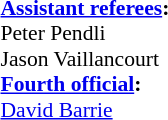<table width=100% style="font-size:90%">
<tr>
<td><br><strong><a href='#'>Assistant referees</a>:</strong>
<br>Peter Pendli
<br>Jason Vaillancourt
<br><strong><a href='#'>Fourth official</a>:</strong>
<br><a href='#'>David Barrie</a></td>
</tr>
</table>
